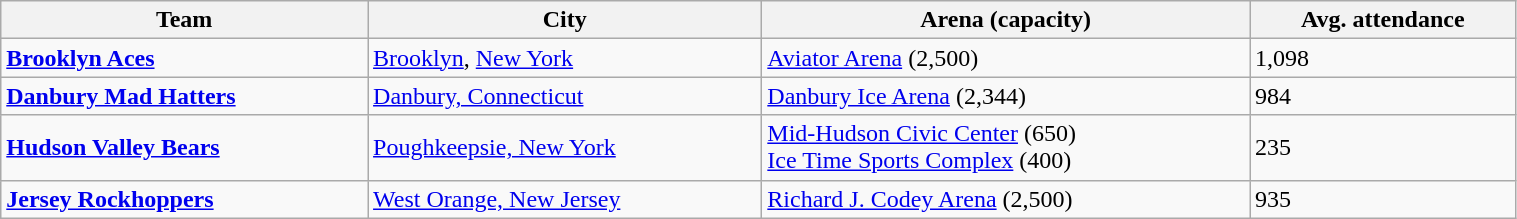<table class="wikitable" style="width:80%;">
<tr>
<th>Team</th>
<th>City</th>
<th>Arena (capacity)</th>
<th>Avg. attendance</th>
</tr>
<tr>
<td><strong><a href='#'>Brooklyn Aces</a></strong></td>
<td><a href='#'>Brooklyn</a>, <a href='#'>New York</a></td>
<td><a href='#'>Aviator Arena</a> (2,500)</td>
<td>1,098</td>
</tr>
<tr>
<td><strong><a href='#'>Danbury Mad Hatters</a></strong></td>
<td><a href='#'>Danbury, Connecticut</a></td>
<td><a href='#'>Danbury Ice Arena</a> (2,344)</td>
<td>984</td>
</tr>
<tr>
<td><strong><a href='#'>Hudson Valley Bears</a></strong></td>
<td><a href='#'>Poughkeepsie, New York</a></td>
<td><a href='#'>Mid-Hudson Civic Center</a> (650)<br> <a href='#'>Ice Time Sports Complex</a> (400)</td>
<td>235</td>
</tr>
<tr>
<td><strong><a href='#'>Jersey Rockhoppers</a></strong></td>
<td><a href='#'>West Orange, New Jersey</a></td>
<td><a href='#'>Richard J. Codey Arena</a> (2,500)</td>
<td>935</td>
</tr>
</table>
